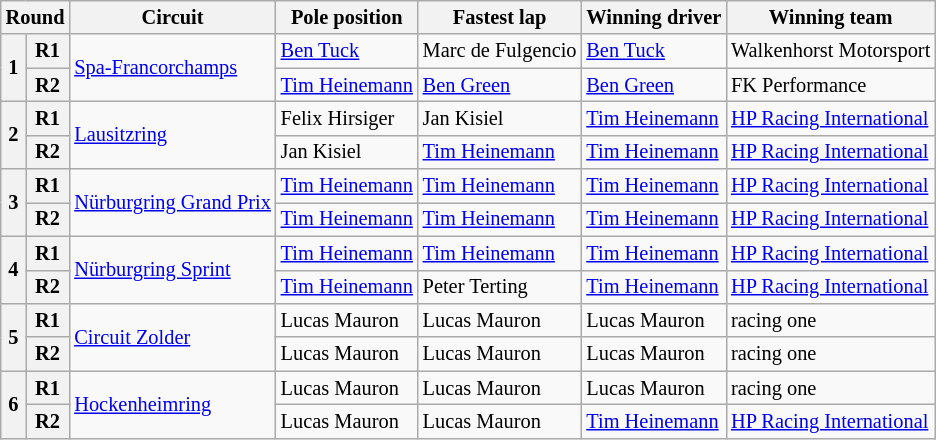<table class="wikitable" style="font-size:85%;">
<tr>
<th colspan=2>Round</th>
<th>Circuit</th>
<th>Pole position</th>
<th>Fastest lap</th>
<th>Winning driver</th>
<th>Winning team</th>
</tr>
<tr>
<th rowspan=2>1</th>
<th>R1</th>
<td rowspan=2> <a href='#'>Spa-Francorchamps</a></td>
<td> <a href='#'>Ben Tuck</a></td>
<td> Marc de Fulgencio</td>
<td> <a href='#'>Ben Tuck</a></td>
<td> Walkenhorst Motorsport</td>
</tr>
<tr>
<th>R2</th>
<td> <a href='#'>Tim Heinemann</a></td>
<td> <a href='#'>Ben Green</a></td>
<td> <a href='#'>Ben Green</a></td>
<td> FK Performance</td>
</tr>
<tr>
<th rowspan=2>2</th>
<th>R1</th>
<td rowspan=2> <a href='#'>Lausitzring</a></td>
<td> Felix Hirsiger</td>
<td> Jan Kisiel</td>
<td> <a href='#'>Tim Heinemann</a></td>
<td> <a href='#'>HP Racing International</a></td>
</tr>
<tr>
<th>R2</th>
<td> Jan Kisiel</td>
<td> <a href='#'>Tim Heinemann</a></td>
<td> <a href='#'>Tim Heinemann</a></td>
<td> <a href='#'>HP Racing International</a></td>
</tr>
<tr>
<th rowspan=2>3</th>
<th>R1</th>
<td rowspan=2> <a href='#'>Nürburgring Grand Prix</a></td>
<td> <a href='#'>Tim Heinemann</a></td>
<td> <a href='#'>Tim Heinemann</a></td>
<td> <a href='#'>Tim Heinemann</a></td>
<td> <a href='#'>HP Racing International</a></td>
</tr>
<tr>
<th>R2</th>
<td> <a href='#'>Tim Heinemann</a></td>
<td> <a href='#'>Tim Heinemann</a></td>
<td> <a href='#'>Tim Heinemann</a></td>
<td> <a href='#'>HP Racing International</a></td>
</tr>
<tr>
<th rowspan=2>4</th>
<th>R1</th>
<td rowspan=2> <a href='#'>Nürburgring Sprint</a></td>
<td> <a href='#'>Tim Heinemann</a></td>
<td> <a href='#'>Tim Heinemann</a></td>
<td> <a href='#'>Tim Heinemann</a></td>
<td> <a href='#'>HP Racing International</a></td>
</tr>
<tr>
<th>R2</th>
<td> <a href='#'>Tim Heinemann</a></td>
<td> Peter Terting</td>
<td> <a href='#'>Tim Heinemann</a></td>
<td> <a href='#'>HP Racing International</a></td>
</tr>
<tr>
<th rowspan=2>5</th>
<th>R1</th>
<td rowspan=2> <a href='#'>Circuit Zolder</a></td>
<td> Lucas Mauron</td>
<td> Lucas Mauron</td>
<td> Lucas Mauron</td>
<td> racing one</td>
</tr>
<tr>
<th>R2</th>
<td> Lucas Mauron</td>
<td> Lucas Mauron</td>
<td> Lucas Mauron</td>
<td> racing one</td>
</tr>
<tr>
<th rowspan=2>6</th>
<th>R1</th>
<td rowspan=2> <a href='#'>Hockenheimring</a></td>
<td> Lucas Mauron</td>
<td> Lucas Mauron</td>
<td> Lucas Mauron</td>
<td> racing one</td>
</tr>
<tr>
<th>R2</th>
<td> Lucas Mauron</td>
<td> Lucas Mauron</td>
<td> <a href='#'>Tim Heinemann</a></td>
<td> <a href='#'>HP Racing International</a></td>
</tr>
</table>
